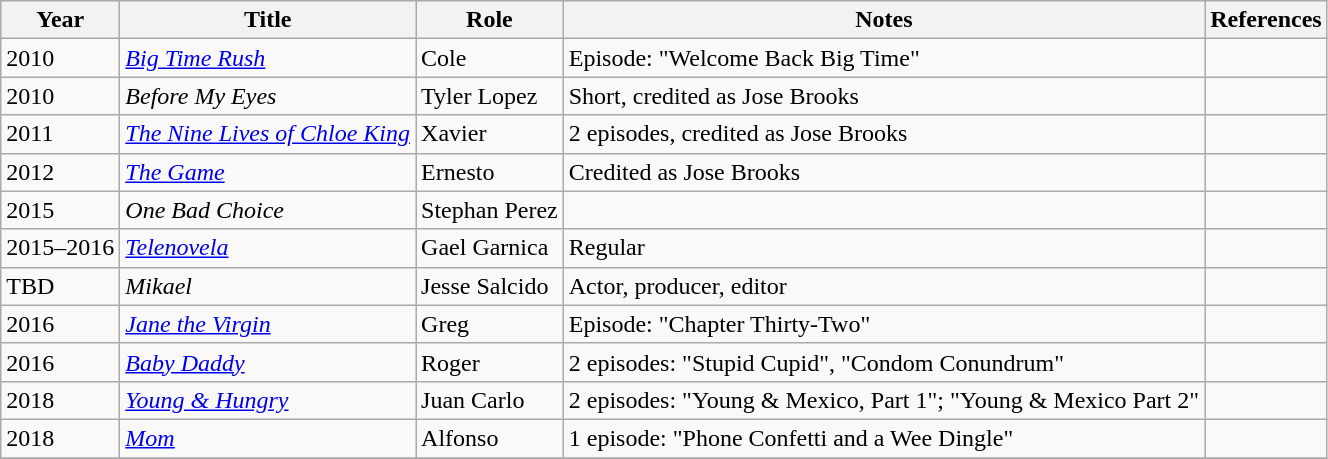<table class="wikitable sortable">
<tr>
<th>Year</th>
<th>Title</th>
<th>Role</th>
<th class="unsortable">Notes</th>
<th>References</th>
</tr>
<tr>
<td>2010</td>
<td><em><a href='#'>Big Time Rush</a></em></td>
<td>Cole</td>
<td>Episode: "Welcome Back Big Time"</td>
<td></td>
</tr>
<tr>
<td>2010</td>
<td><em>Before My Eyes</em></td>
<td>Tyler Lopez</td>
<td>Short, credited as Jose Brooks</td>
<td></td>
</tr>
<tr>
<td>2011</td>
<td><em><a href='#'>The Nine Lives of Chloe King</a></em></td>
<td>Xavier</td>
<td>2 episodes, credited as Jose Brooks</td>
<td></td>
</tr>
<tr>
<td>2012</td>
<td><em><a href='#'>The Game</a></em></td>
<td>Ernesto</td>
<td>Credited as Jose Brooks</td>
<td></td>
</tr>
<tr>
<td>2015</td>
<td><em>One Bad Choice</em></td>
<td>Stephan Perez</td>
<td></td>
<td></td>
</tr>
<tr>
<td>2015–2016</td>
<td><em><a href='#'>Telenovela</a></em></td>
<td>Gael Garnica</td>
<td>Regular</td>
<td></td>
</tr>
<tr>
<td>TBD</td>
<td><em>Mikael</em></td>
<td>Jesse Salcido</td>
<td>Actor, producer, editor</td>
<td></td>
</tr>
<tr>
<td>2016</td>
<td><em><a href='#'>Jane the Virgin</a></em></td>
<td>Greg</td>
<td>Episode: "Chapter Thirty-Two"</td>
<td></td>
</tr>
<tr>
<td>2016</td>
<td><em><a href='#'>Baby Daddy</a></em></td>
<td>Roger</td>
<td>2 episodes: "Stupid Cupid", "Condom Conundrum"</td>
<td></td>
</tr>
<tr>
<td>2018</td>
<td><em><a href='#'>Young & Hungry</a></em></td>
<td>Juan Carlo</td>
<td>2 episodes: "Young & Mexico, Part 1"; "Young & Mexico Part 2"</td>
<td></td>
</tr>
<tr>
<td>2018</td>
<td><em><a href='#'>Mom</a></em></td>
<td>Alfonso</td>
<td>1 episode: "Phone Confetti and a Wee Dingle"</td>
<td></td>
</tr>
<tr>
</tr>
</table>
